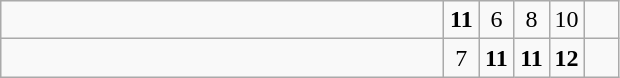<table class="wikitable">
<tr>
<td style="width:18em"></td>
<td align=center style="width:1em"><strong>11</strong></td>
<td align=center style="width:1em">6</td>
<td align=center style="width:1em">8</td>
<td align=center style="width:1em">10</td>
<td align=center style="width:1em"></td>
</tr>
<tr>
<td style="width:18em"></td>
<td align=center style="width:1em">7</td>
<td align=center style="width:1em"><strong>11</strong></td>
<td align=center style="width:1em"><strong>11</strong></td>
<td align=center style="width:1em"><strong>12</strong></td>
<td align=center style="width:1em"></td>
</tr>
</table>
